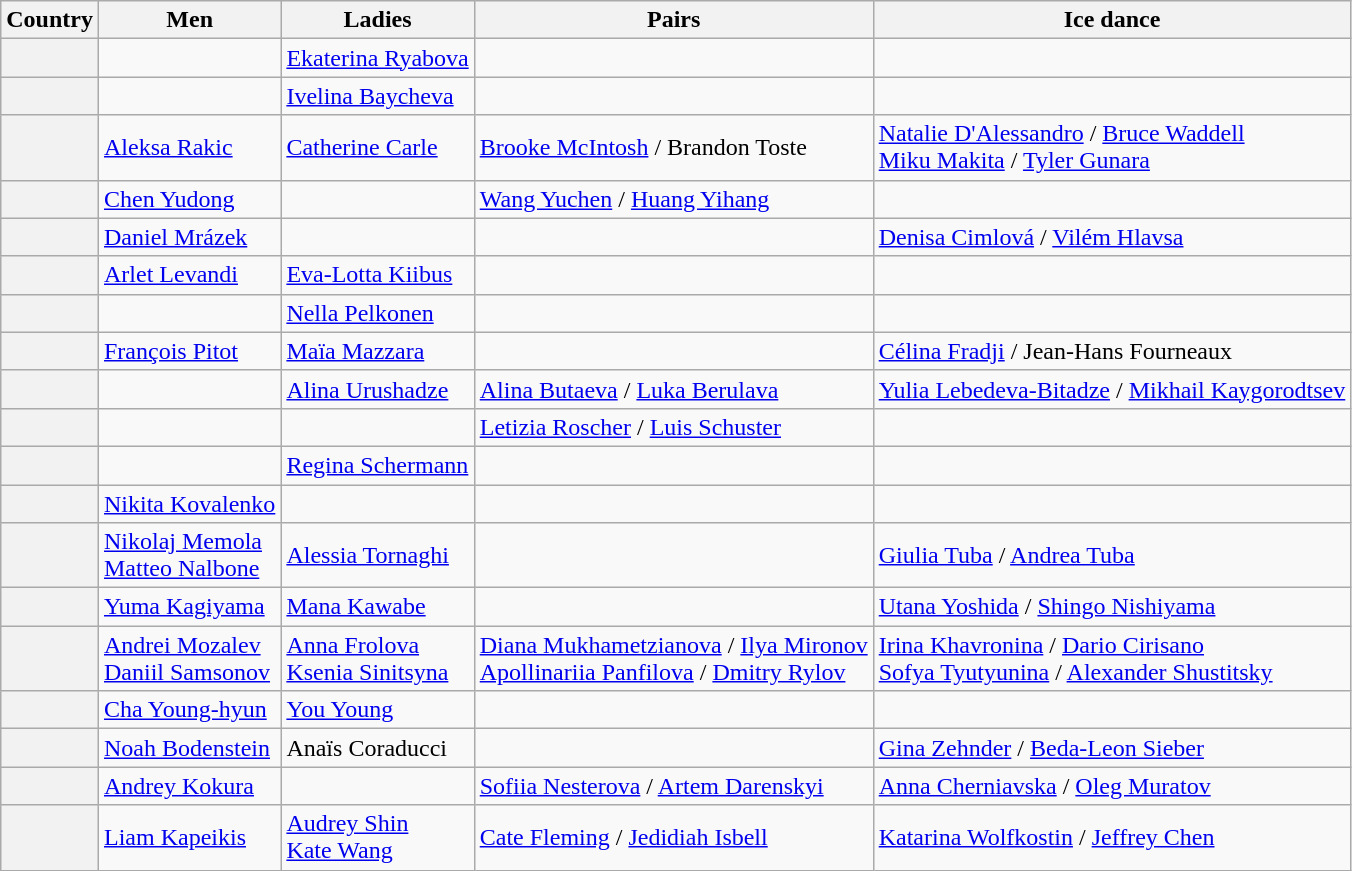<table class="wikitable unsortable" style="text-align:left;">
<tr>
<th scope="col">Country</th>
<th scope="col">Men</th>
<th scope="col">Ladies</th>
<th scope="col">Pairs</th>
<th scope="col">Ice dance</th>
</tr>
<tr>
<th scope="row" style="text-align:left"></th>
<td></td>
<td><a href='#'>Ekaterina Ryabova</a></td>
<td></td>
<td></td>
</tr>
<tr>
<th scope="row" style="text-align:left"></th>
<td></td>
<td><a href='#'>Ivelina Baycheva</a></td>
<td></td>
<td></td>
</tr>
<tr>
<th scope="row" style="text-align:left"></th>
<td><a href='#'>Aleksa Rakic</a></td>
<td><a href='#'>Catherine Carle</a></td>
<td><a href='#'>Brooke McIntosh</a> / Brandon Toste</td>
<td><a href='#'>Natalie D'Alessandro</a> / <a href='#'>Bruce Waddell</a><br><a href='#'>Miku Makita</a> / <a href='#'>Tyler Gunara</a></td>
</tr>
<tr>
<th scope="row" style="text-align:left"></th>
<td><a href='#'>Chen Yudong</a></td>
<td></td>
<td><a href='#'>Wang Yuchen</a> / <a href='#'>Huang Yihang</a></td>
<td></td>
</tr>
<tr>
<th scope="row" style="text-align:left"></th>
<td><a href='#'>Daniel Mrázek</a></td>
<td></td>
<td></td>
<td><a href='#'>Denisa Cimlová</a> / <a href='#'>Vilém Hlavsa</a></td>
</tr>
<tr>
<th scope="row" style="text-align:left"></th>
<td><a href='#'>Arlet Levandi</a></td>
<td><a href='#'>Eva-Lotta Kiibus</a></td>
<td></td>
<td></td>
</tr>
<tr>
<th scope="row" style="text-align:left"></th>
<td></td>
<td><a href='#'>Nella Pelkonen</a></td>
<td></td>
<td></td>
</tr>
<tr>
<th scope="row" style="text-align:left"></th>
<td><a href='#'>François Pitot</a></td>
<td><a href='#'>Maïa Mazzara</a></td>
<td></td>
<td><a href='#'>Célina Fradji</a> / Jean-Hans Fourneaux</td>
</tr>
<tr>
<th scope="row" style="text-align:left"></th>
<td></td>
<td><a href='#'>Alina Urushadze</a></td>
<td><a href='#'>Alina Butaeva</a> / <a href='#'>Luka Berulava</a></td>
<td><a href='#'>Yulia Lebedeva-Bitadze</a> / <a href='#'>Mikhail Kaygorodtsev</a></td>
</tr>
<tr>
<th scope="row" style="text-align:left"></th>
<td></td>
<td></td>
<td><a href='#'>Letizia Roscher</a> / <a href='#'>Luis Schuster</a></td>
<td></td>
</tr>
<tr>
<th scope="row" style="text-align:left"></th>
<td></td>
<td><a href='#'>Regina Schermann</a></td>
<td></td>
<td></td>
</tr>
<tr>
<th scope="row" style="text-align:left"></th>
<td><a href='#'>Nikita Kovalenko</a></td>
<td></td>
<td></td>
<td></td>
</tr>
<tr>
<th scope="row" style="text-align:left"></th>
<td><a href='#'>Nikolaj Memola</a><br><a href='#'>Matteo Nalbone</a></td>
<td><a href='#'>Alessia Tornaghi</a></td>
<td></td>
<td><a href='#'>Giulia Tuba</a> / <a href='#'>Andrea Tuba</a></td>
</tr>
<tr>
<th scope="row" style="text-align:left"></th>
<td><a href='#'>Yuma Kagiyama</a></td>
<td><a href='#'>Mana Kawabe</a></td>
<td></td>
<td><a href='#'>Utana Yoshida</a> / <a href='#'>Shingo Nishiyama</a></td>
</tr>
<tr>
<th scope="row" style="text-align:left"></th>
<td><a href='#'>Andrei Mozalev</a><br><a href='#'>Daniil Samsonov</a></td>
<td><a href='#'>Anna Frolova</a><br><a href='#'>Ksenia Sinitsyna</a></td>
<td><a href='#'>Diana Mukhametzianova</a> / <a href='#'>Ilya Mironov</a><br><a href='#'>Apollinariia Panfilova</a> / <a href='#'>Dmitry Rylov</a></td>
<td><a href='#'>Irina Khavronina</a> / <a href='#'>Dario Cirisano</a><br><a href='#'>Sofya Tyutyunina</a> / <a href='#'>Alexander Shustitsky</a></td>
</tr>
<tr>
<th scope="row" style="text-align:left"></th>
<td><a href='#'>Cha Young-hyun</a></td>
<td><a href='#'>You Young</a></td>
<td></td>
<td></td>
</tr>
<tr>
<th scope="row" style="text-align:left"></th>
<td><a href='#'>Noah Bodenstein</a></td>
<td>Anaïs Coraducci</td>
<td></td>
<td><a href='#'>Gina Zehnder</a> / <a href='#'>Beda-Leon Sieber</a></td>
</tr>
<tr>
<th scope="row" style="text-align:left"></th>
<td><a href='#'>Andrey Kokura</a></td>
<td></td>
<td><a href='#'>Sofiia Nesterova</a> / <a href='#'>Artem Darenskyi</a></td>
<td><a href='#'>Anna Cherniavska</a> / <a href='#'>Oleg Muratov</a></td>
</tr>
<tr>
<th scope="row" style="text-align:left"></th>
<td><a href='#'>Liam Kapeikis</a></td>
<td><a href='#'>Audrey Shin</a><br><a href='#'>Kate Wang</a></td>
<td><a href='#'>Cate Fleming</a> / <a href='#'>Jedidiah Isbell</a></td>
<td><a href='#'>Katarina Wolfkostin</a> / <a href='#'>Jeffrey Chen</a></td>
</tr>
</table>
